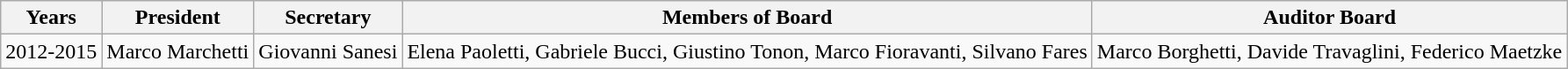<table class="wikitable">
<tr>
<th>Years</th>
<th>President</th>
<th>Secretary</th>
<th>Members of Board</th>
<th>Auditor Board</th>
</tr>
<tr>
<td>2012-2015</td>
<td>Marco Marchetti</td>
<td>Giovanni Sanesi</td>
<td>Elena Paoletti, Gabriele Bucci, Giustino Tonon, Marco Fioravanti, Silvano Fares</td>
<td>Marco Borghetti, Davide Travaglini, Federico Maetzke</td>
</tr>
</table>
